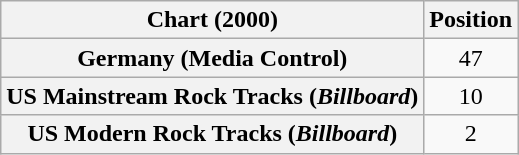<table class="wikitable sortable plainrowheaders" style="text-align:center">
<tr>
<th scope="col">Chart (2000)</th>
<th scope="col">Position</th>
</tr>
<tr>
<th scope="row">Germany (Media Control)</th>
<td>47</td>
</tr>
<tr>
<th scope="row">US Mainstream Rock Tracks (<em>Billboard</em>)</th>
<td>10</td>
</tr>
<tr>
<th scope="row">US Modern Rock Tracks (<em>Billboard</em>)</th>
<td>2</td>
</tr>
</table>
